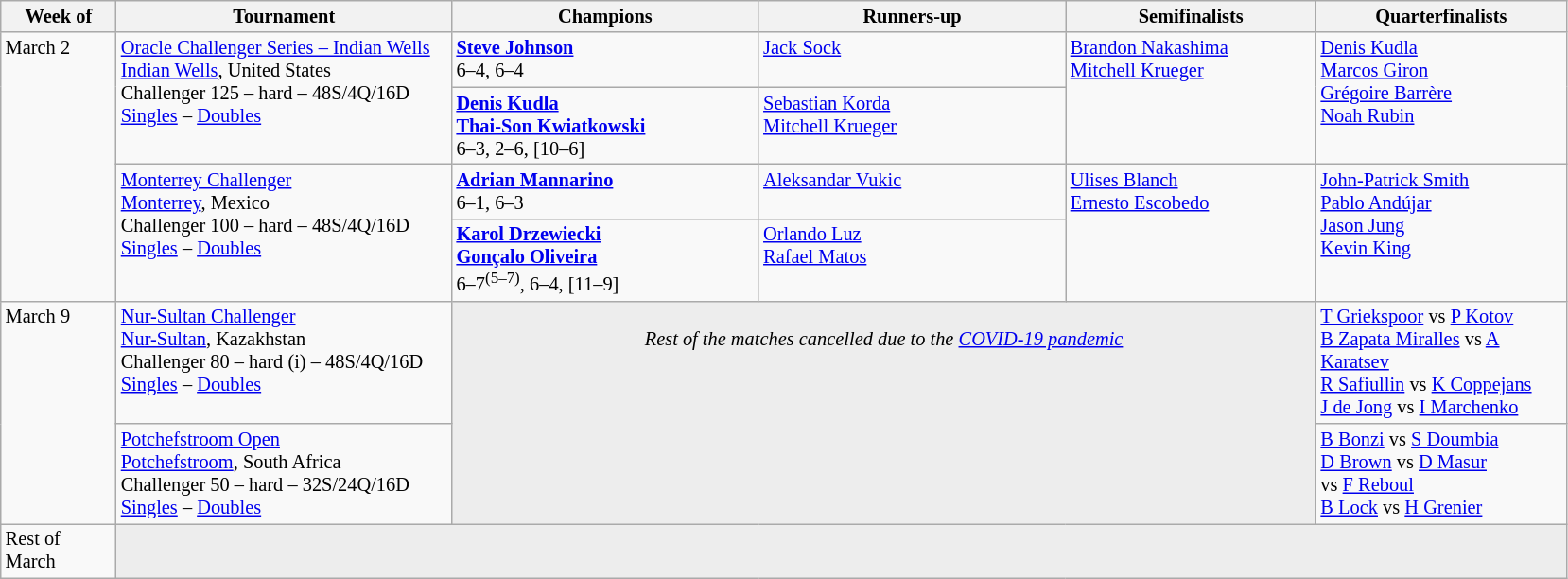<table class="wikitable" style="font-size:85%;">
<tr>
<th width="75">Week of</th>
<th width="230">Tournament</th>
<th width="210">Champions</th>
<th width="210">Runners-up</th>
<th width="170">Semifinalists</th>
<th width="170">Quarterfinalists</th>
</tr>
<tr valign=top>
<td rowspan=4>March 2</td>
<td rowspan=2><a href='#'>Oracle Challenger Series – Indian Wells</a><br><a href='#'>Indian Wells</a>, United States <br> Challenger 125 – hard – 48S/4Q/16D<br><a href='#'>Singles</a> – <a href='#'>Doubles</a></td>
<td> <strong><a href='#'>Steve Johnson</a></strong><br>6–4, 6–4</td>
<td> <a href='#'>Jack Sock</a></td>
<td rowspan=2> <a href='#'>Brandon Nakashima</a> <br>  <a href='#'>Mitchell Krueger</a></td>
<td rowspan=2> <a href='#'>Denis Kudla</a> <br> <a href='#'>Marcos Giron</a> <br> <a href='#'>Grégoire Barrère</a> <br>  <a href='#'>Noah Rubin</a></td>
</tr>
<tr valign=top>
<td> <strong><a href='#'>Denis Kudla</a></strong><br> <strong><a href='#'>Thai-Son Kwiatkowski</a></strong><br>6–3, 2–6, [10–6]</td>
<td> <a href='#'>Sebastian Korda</a><br> <a href='#'>Mitchell Krueger</a></td>
</tr>
<tr valign=top>
<td rowspan=2><a href='#'>Monterrey Challenger</a><br><a href='#'>Monterrey</a>, Mexico <br> Challenger 100 – hard – 48S/4Q/16D<br><a href='#'>Singles</a> – <a href='#'>Doubles</a></td>
<td> <strong><a href='#'>Adrian Mannarino</a></strong><br>6–1, 6–3</td>
<td> <a href='#'>Aleksandar Vukic</a></td>
<td rowspan=2> <a href='#'>Ulises Blanch</a> <br>  <a href='#'>Ernesto Escobedo</a></td>
<td rowspan=2> <a href='#'>John-Patrick Smith</a> <br> <a href='#'>Pablo Andújar</a> <br> <a href='#'>Jason Jung</a> <br>  <a href='#'>Kevin King</a></td>
</tr>
<tr valign=top>
<td> <strong><a href='#'>Karol Drzewiecki</a></strong><br> <strong><a href='#'>Gonçalo Oliveira</a></strong><br>6–7<sup>(5–7)</sup>, 6–4, [11–9]</td>
<td> <a href='#'>Orlando Luz</a><br> <a href='#'>Rafael Matos</a></td>
</tr>
<tr valign=top>
<td rowspan=2>March 9</td>
<td><a href='#'>Nur-Sultan Challenger</a><br><a href='#'>Nur-Sultan</a>, Kazakhstan <br> Challenger 80 – hard (i) – 48S/4Q/16D<br><a href='#'>Singles</a> – <a href='#'>Doubles</a></td>
<td colspan=3 align=center bgcolor="ededed" rowspan=2><br><em>Rest of the matches cancelled due to the <a href='#'>COVID-19 pandemic</a></em></td>
<td> <a href='#'>T Griekspoor</a> vs  <a href='#'>P Kotov</a> <br> <a href='#'>B Zapata Miralles</a> vs  <a href='#'>A Karatsev</a> <br> <a href='#'>R Safiullin</a> vs  <a href='#'>K Coppejans</a> <br>  <a href='#'>J de Jong</a> vs  <a href='#'>I Marchenko</a></td>
</tr>
<tr valign=top>
<td><a href='#'>Potchefstroom Open</a><br><a href='#'>Potchefstroom</a>, South Africa <br> Challenger 50 – hard – 32S/24Q/16D<br><a href='#'>Singles</a> – <a href='#'>Doubles</a></td>
<td> <a href='#'>B Bonzi</a> vs  <a href='#'>S Doumbia</a> <br> <a href='#'>D Brown</a> vs  <a href='#'>D Masur</a> <br> vs  <a href='#'>F Reboul</a> <br>  <a href='#'>B Lock</a> vs  <a href='#'>H Grenier</a></td>
</tr>
<tr valign=top>
<td>Rest of March</td>
<td colspan=5 align=center bgcolor="ededed"><em></em></td>
</tr>
</table>
